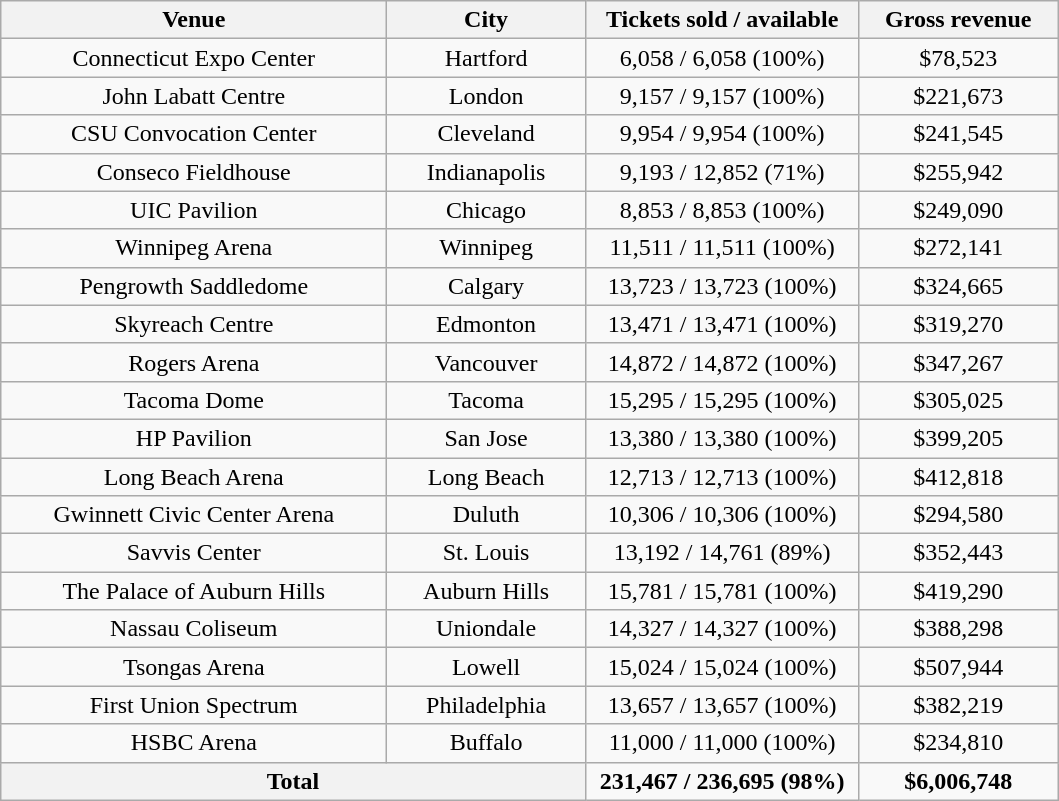<table class="wikitable" style="text-align:center;">
<tr>
<th style="width:250px;">Venue</th>
<th style="width:125px;">City</th>
<th style="width:175px;">Tickets sold / available</th>
<th style="width:125px;">Gross revenue</th>
</tr>
<tr>
<td>Connecticut Expo Center</td>
<td>Hartford</td>
<td>6,058 / 6,058 (100%)</td>
<td>$78,523</td>
</tr>
<tr>
<td>John Labatt Centre</td>
<td>London</td>
<td>9,157 / 9,157 (100%)</td>
<td>$221,673</td>
</tr>
<tr>
<td>CSU Convocation Center</td>
<td>Cleveland</td>
<td>9,954 / 9,954 (100%)</td>
<td>$241,545</td>
</tr>
<tr>
<td>Conseco Fieldhouse</td>
<td>Indianapolis</td>
<td>9,193 / 12,852 (71%)</td>
<td>$255,942</td>
</tr>
<tr>
<td>UIC Pavilion</td>
<td>Chicago</td>
<td>8,853 / 8,853 (100%)</td>
<td>$249,090</td>
</tr>
<tr>
<td>Winnipeg Arena</td>
<td>Winnipeg</td>
<td>11,511 / 11,511 (100%)</td>
<td>$272,141</td>
</tr>
<tr>
<td>Pengrowth Saddledome</td>
<td>Calgary</td>
<td>13,723 / 13,723 (100%)</td>
<td>$324,665</td>
</tr>
<tr>
<td>Skyreach Centre</td>
<td>Edmonton</td>
<td>13,471 / 13,471 (100%)</td>
<td>$319,270</td>
</tr>
<tr>
<td>Rogers Arena</td>
<td>Vancouver</td>
<td>14,872 / 14,872 (100%)</td>
<td>$347,267</td>
</tr>
<tr>
<td>Tacoma Dome</td>
<td>Tacoma</td>
<td>15,295 / 15,295 (100%)</td>
<td>$305,025</td>
</tr>
<tr>
<td>HP Pavilion</td>
<td>San Jose</td>
<td>13,380 / 13,380 (100%)</td>
<td>$399,205</td>
</tr>
<tr>
<td>Long Beach Arena</td>
<td>Long Beach</td>
<td>12,713 / 12,713 (100%)</td>
<td>$412,818</td>
</tr>
<tr>
<td>Gwinnett Civic Center Arena</td>
<td>Duluth</td>
<td>10,306 / 10,306 (100%)</td>
<td>$294,580</td>
</tr>
<tr>
<td>Savvis Center</td>
<td>St. Louis</td>
<td>13,192 / 14,761 (89%)</td>
<td>$352,443</td>
</tr>
<tr>
<td>The Palace of Auburn Hills</td>
<td>Auburn Hills</td>
<td>15,781 / 15,781 (100%)</td>
<td>$419,290</td>
</tr>
<tr>
<td>Nassau Coliseum</td>
<td>Uniondale</td>
<td>14,327 / 14,327 (100%)</td>
<td>$388,298</td>
</tr>
<tr>
<td>Tsongas Arena</td>
<td>Lowell</td>
<td>15,024 / 15,024 (100%)</td>
<td>$507,944</td>
</tr>
<tr>
<td>First Union Spectrum</td>
<td>Philadelphia</td>
<td>13,657 / 13,657 (100%)</td>
<td>$382,219</td>
</tr>
<tr>
<td>HSBC Arena</td>
<td>Buffalo</td>
<td>11,000 / 11,000 (100%)</td>
<td>$234,810</td>
</tr>
<tr>
<th colspan="2">Total</th>
<td><strong>231,467 / 236,695 (98%)</strong></td>
<td><strong>$6,006,748</strong></td>
</tr>
</table>
